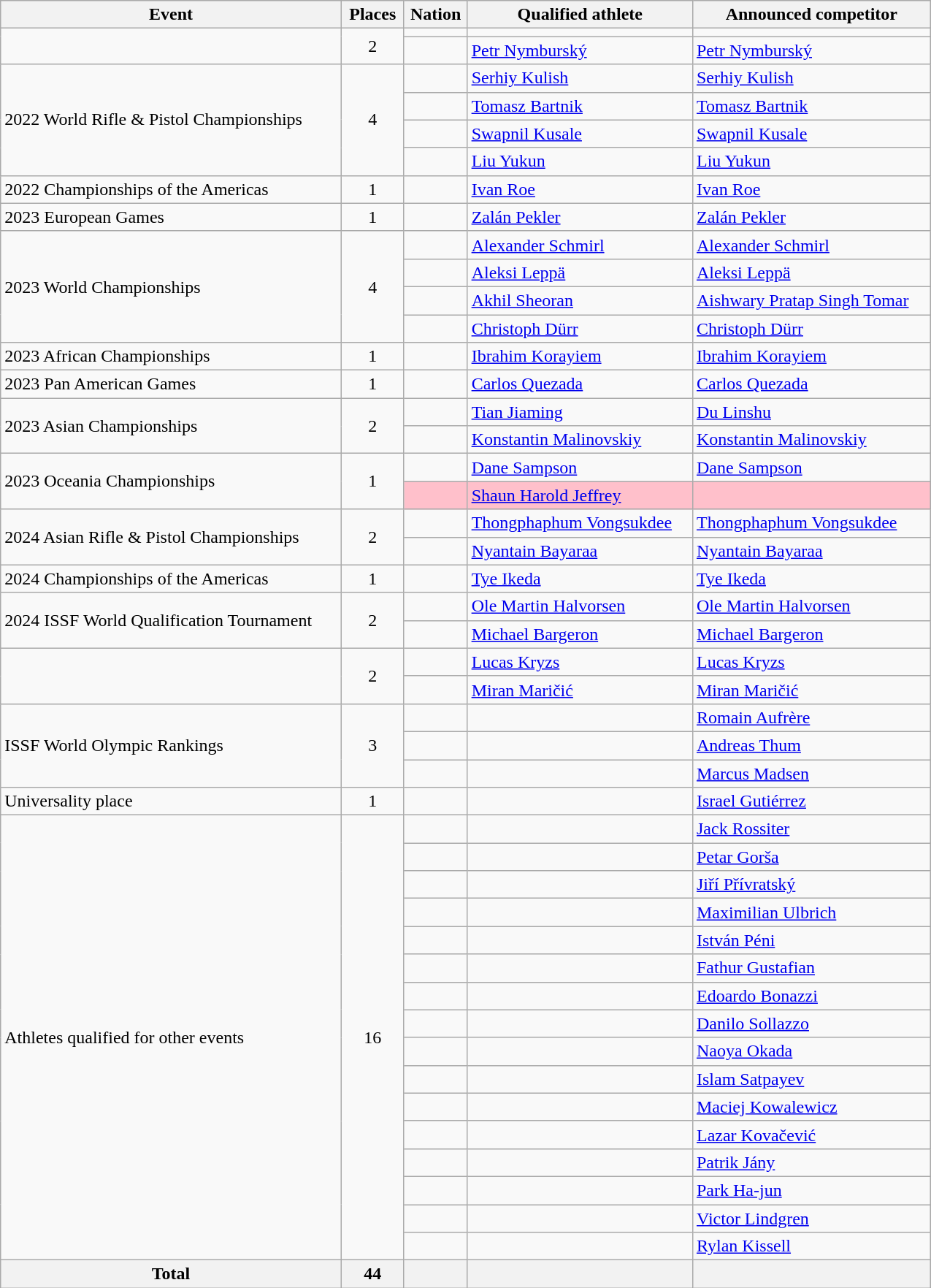<table class=wikitable style="text-align:left;" width=850>
<tr>
<th>Event</th>
<th width=50>Places</th>
<th>Nation</th>
<th>Qualified athlete</th>
<th>Announced competitor</th>
</tr>
<tr>
<td rowspan="2"></td>
<td rowspan=2 align=center>2</td>
<td></td>
<td></td>
<td></td>
</tr>
<tr>
<td></td>
<td><a href='#'>Petr Nymburský</a></td>
<td><a href='#'>Petr Nymburský</a></td>
</tr>
<tr>
<td rowspan="4">2022 World Rifle & Pistol Championships</td>
<td rowspan=4 align=center>4</td>
<td></td>
<td><a href='#'>Serhiy Kulish</a></td>
<td><a href='#'>Serhiy Kulish</a></td>
</tr>
<tr>
<td></td>
<td><a href='#'>Tomasz Bartnik</a></td>
<td><a href='#'>Tomasz Bartnik</a></td>
</tr>
<tr>
<td></td>
<td><a href='#'>Swapnil Kusale</a></td>
<td><a href='#'>Swapnil Kusale</a></td>
</tr>
<tr>
<td></td>
<td><a href='#'>Liu Yukun</a></td>
<td><a href='#'>Liu Yukun</a></td>
</tr>
<tr>
<td>2022 Championships of the Americas</td>
<td align=center>1</td>
<td></td>
<td><a href='#'>Ivan Roe</a></td>
<td><a href='#'>Ivan Roe</a></td>
</tr>
<tr>
<td>2023 European Games</td>
<td align=center>1</td>
<td></td>
<td><a href='#'>Zalán Pekler</a></td>
<td><a href='#'>Zalán Pekler</a></td>
</tr>
<tr>
<td rowspan="4">2023 World Championships</td>
<td rowspan=4 align=center>4</td>
<td></td>
<td><a href='#'>Alexander Schmirl</a></td>
<td><a href='#'>Alexander Schmirl</a></td>
</tr>
<tr>
<td></td>
<td><a href='#'>Aleksi Leppä</a></td>
<td><a href='#'>Aleksi Leppä</a></td>
</tr>
<tr>
<td></td>
<td><a href='#'>Akhil Sheoran</a></td>
<td><a href='#'>Aishwary Pratap Singh Tomar</a></td>
</tr>
<tr>
<td></td>
<td><a href='#'>Christoph Dürr</a></td>
<td><a href='#'>Christoph Dürr</a></td>
</tr>
<tr>
<td>2023 African Championships</td>
<td align=center>1</td>
<td></td>
<td><a href='#'>Ibrahim Korayiem</a></td>
<td><a href='#'>Ibrahim Korayiem</a></td>
</tr>
<tr>
<td>2023 Pan American Games</td>
<td align=center>1</td>
<td></td>
<td><a href='#'>Carlos Quezada</a></td>
<td><a href='#'>Carlos Quezada</a></td>
</tr>
<tr>
<td rowspan="2">2023 Asian Championships</td>
<td rowspan=2 align=center>2</td>
<td></td>
<td><a href='#'>Tian Jiaming</a></td>
<td><a href='#'>Du Linshu</a></td>
</tr>
<tr>
<td></td>
<td><a href='#'>Konstantin Malinovskiy</a></td>
<td><a href='#'>Konstantin Malinovskiy</a></td>
</tr>
<tr>
<td rowspan="2">2023 Oceania Championships</td>
<td rowspan=2 align=center>1</td>
<td></td>
<td><a href='#'>Dane Sampson</a></td>
<td><a href='#'>Dane Sampson</a></td>
</tr>
<tr style="background:pink;">
<td></td>
<td><a href='#'>Shaun Harold Jeffrey</a></td>
<td></td>
</tr>
<tr>
<td rowspan="2">2024 Asian Rifle & Pistol Championships</td>
<td rowspan=2 align=center>2</td>
<td></td>
<td><a href='#'>Thongphaphum Vongsukdee</a></td>
<td><a href='#'>Thongphaphum Vongsukdee</a></td>
</tr>
<tr>
<td></td>
<td><a href='#'>Nyantain Bayaraa</a></td>
<td><a href='#'>Nyantain Bayaraa</a></td>
</tr>
<tr>
<td>2024 Championships of the Americas</td>
<td align=center>1</td>
<td></td>
<td><a href='#'>Tye Ikeda</a></td>
<td><a href='#'>Tye Ikeda</a></td>
</tr>
<tr>
<td rowspan="2">2024 ISSF World Qualification Tournament</td>
<td rowspan=2 align=center>2</td>
<td></td>
<td><a href='#'>Ole Martin Halvorsen</a></td>
<td><a href='#'>Ole Martin Halvorsen</a></td>
</tr>
<tr>
<td></td>
<td><a href='#'>Michael Bargeron</a></td>
<td><a href='#'>Michael Bargeron</a></td>
</tr>
<tr>
<td rowspan="2"></td>
<td rowspan=2 align=center>2</td>
<td></td>
<td><a href='#'>Lucas Kryzs</a></td>
<td><a href='#'>Lucas Kryzs</a></td>
</tr>
<tr>
<td></td>
<td><a href='#'>Miran Maričić</a></td>
<td><a href='#'>Miran Maričić</a></td>
</tr>
<tr>
<td rowspan=3>ISSF World Olympic Rankings</td>
<td align=center rowspan=3>3</td>
<td></td>
<td></td>
<td><a href='#'>Romain Aufrère</a></td>
</tr>
<tr>
<td></td>
<td></td>
<td><a href='#'>Andreas Thum</a></td>
</tr>
<tr>
<td></td>
<td></td>
<td><a href='#'>Marcus Madsen</a></td>
</tr>
<tr>
<td>Universality place</td>
<td align=center>1</td>
<td></td>
<td></td>
<td><a href='#'>Israel Gutiérrez</a></td>
</tr>
<tr>
<td rowspan="16">Athletes qualified for other events</td>
<td rowspan="16" align=center>16</td>
<td></td>
<td></td>
<td><a href='#'>Jack Rossiter</a></td>
</tr>
<tr>
<td></td>
<td></td>
<td><a href='#'>Petar Gorša</a></td>
</tr>
<tr>
<td></td>
<td></td>
<td><a href='#'>Jiří Přívratský</a></td>
</tr>
<tr>
<td></td>
<td></td>
<td><a href='#'>Maximilian Ulbrich</a></td>
</tr>
<tr>
<td></td>
<td></td>
<td><a href='#'>István Péni</a></td>
</tr>
<tr>
<td></td>
<td></td>
<td><a href='#'>Fathur Gustafian</a></td>
</tr>
<tr>
<td></td>
<td></td>
<td><a href='#'>Edoardo Bonazzi</a></td>
</tr>
<tr>
<td></td>
<td></td>
<td><a href='#'>Danilo Sollazzo</a></td>
</tr>
<tr>
<td></td>
<td></td>
<td><a href='#'>Naoya Okada</a></td>
</tr>
<tr>
<td></td>
<td></td>
<td><a href='#'>Islam Satpayev</a></td>
</tr>
<tr>
<td></td>
<td></td>
<td><a href='#'>Maciej Kowalewicz</a></td>
</tr>
<tr>
<td></td>
<td></td>
<td><a href='#'>Lazar Kovačević</a></td>
</tr>
<tr>
<td></td>
<td></td>
<td><a href='#'>Patrik Jány</a></td>
</tr>
<tr>
<td></td>
<td></td>
<td><a href='#'>Park Ha-jun</a></td>
</tr>
<tr>
<td></td>
<td></td>
<td><a href='#'>Victor Lindgren</a></td>
</tr>
<tr>
<td></td>
<td></td>
<td><a href='#'>Rylan Kissell</a></td>
</tr>
<tr>
<th>Total</th>
<th>44</th>
<th></th>
<th></th>
<th></th>
</tr>
</table>
